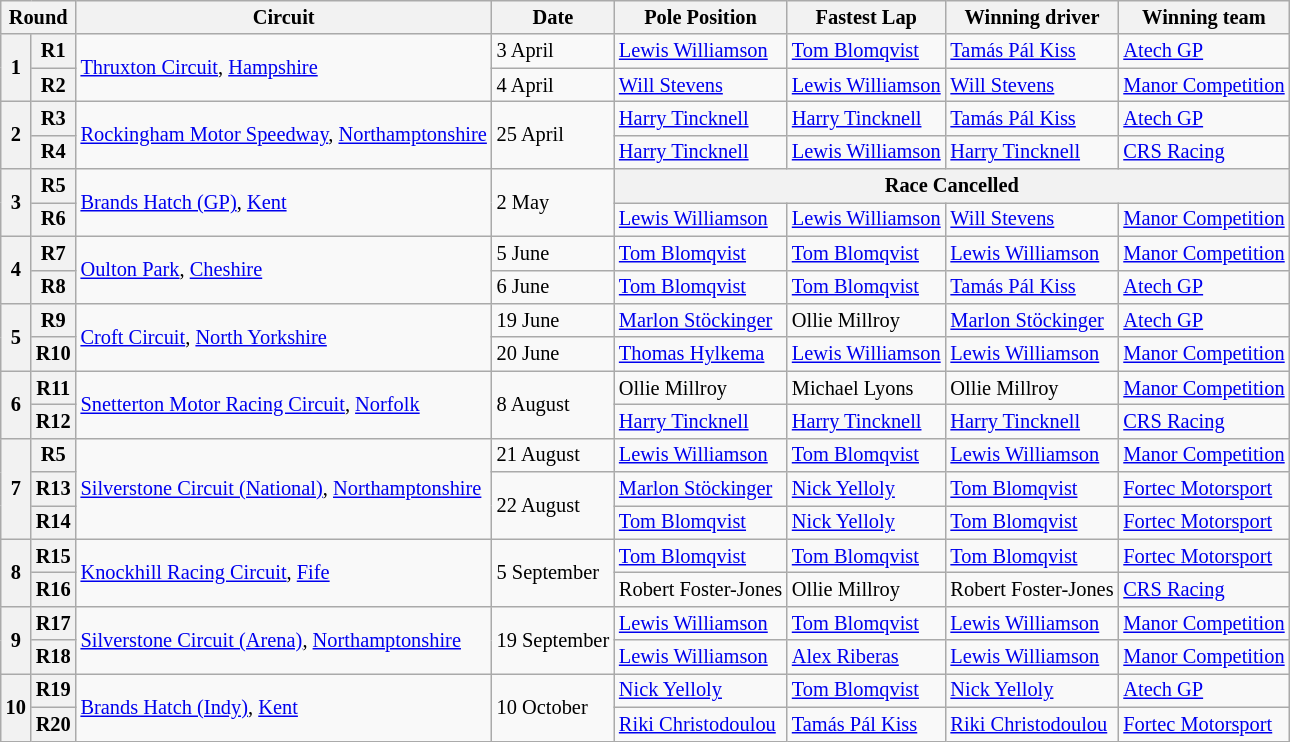<table class="wikitable" style="font-size: 85%">
<tr>
<th colspan=2>Round</th>
<th>Circuit</th>
<th>Date</th>
<th>Pole Position</th>
<th>Fastest Lap</th>
<th>Winning driver</th>
<th>Winning team</th>
</tr>
<tr>
<th rowspan=2>1</th>
<th>R1</th>
<td rowspan=2><a href='#'>Thruxton Circuit</a>, <a href='#'>Hampshire</a></td>
<td>3 April</td>
<td> <a href='#'>Lewis Williamson</a></td>
<td> <a href='#'>Tom Blomqvist</a></td>
<td> <a href='#'>Tamás Pál Kiss</a></td>
<td><a href='#'>Atech GP</a></td>
</tr>
<tr>
<th>R2</th>
<td>4 April</td>
<td> <a href='#'>Will Stevens</a></td>
<td> <a href='#'>Lewis Williamson</a></td>
<td> <a href='#'>Will Stevens</a></td>
<td><a href='#'>Manor Competition</a></td>
</tr>
<tr>
<th rowspan=2>2</th>
<th>R3</th>
<td rowspan=2><a href='#'>Rockingham Motor Speedway</a>, <a href='#'>Northamptonshire</a></td>
<td rowspan=2>25 April</td>
<td> <a href='#'>Harry Tincknell</a></td>
<td> <a href='#'>Harry Tincknell</a></td>
<td> <a href='#'>Tamás Pál Kiss</a></td>
<td><a href='#'>Atech GP</a></td>
</tr>
<tr>
<th>R4</th>
<td> <a href='#'>Harry Tincknell</a></td>
<td> <a href='#'>Lewis Williamson</a></td>
<td> <a href='#'>Harry Tincknell</a></td>
<td><a href='#'>CRS Racing</a></td>
</tr>
<tr>
<th rowspan=2>3</th>
<th>R5</th>
<td rowspan=2><a href='#'>Brands Hatch (GP)</a>, <a href='#'>Kent</a></td>
<td rowspan=2>2 May</td>
<th colspan=4>Race Cancelled</th>
</tr>
<tr>
<th>R6</th>
<td> <a href='#'>Lewis Williamson</a></td>
<td> <a href='#'>Lewis Williamson</a></td>
<td> <a href='#'>Will Stevens</a></td>
<td><a href='#'>Manor Competition</a></td>
</tr>
<tr>
<th rowspan=2>4</th>
<th>R7</th>
<td rowspan=2><a href='#'>Oulton Park</a>, <a href='#'>Cheshire</a></td>
<td>5 June</td>
<td> <a href='#'>Tom Blomqvist</a></td>
<td> <a href='#'>Tom Blomqvist</a></td>
<td> <a href='#'>Lewis Williamson</a></td>
<td><a href='#'>Manor Competition</a></td>
</tr>
<tr>
<th>R8</th>
<td>6 June</td>
<td> <a href='#'>Tom Blomqvist</a></td>
<td> <a href='#'>Tom Blomqvist</a></td>
<td> <a href='#'>Tamás Pál Kiss</a></td>
<td><a href='#'>Atech GP</a></td>
</tr>
<tr>
<th rowspan=2>5</th>
<th>R9</th>
<td rowspan=2><a href='#'>Croft Circuit</a>, <a href='#'>North Yorkshire</a></td>
<td>19 June</td>
<td> <a href='#'>Marlon Stöckinger</a></td>
<td> Ollie Millroy</td>
<td> <a href='#'>Marlon Stöckinger</a></td>
<td><a href='#'>Atech GP</a></td>
</tr>
<tr>
<th>R10</th>
<td>20 June</td>
<td> <a href='#'>Thomas Hylkema</a></td>
<td> <a href='#'>Lewis Williamson</a></td>
<td> <a href='#'>Lewis Williamson</a></td>
<td><a href='#'>Manor Competition</a></td>
</tr>
<tr>
<th rowspan=2>6</th>
<th>R11</th>
<td rowspan=2><a href='#'>Snetterton Motor Racing Circuit</a>, <a href='#'>Norfolk</a></td>
<td rowspan=2>8 August</td>
<td> Ollie Millroy</td>
<td> Michael Lyons</td>
<td> Ollie Millroy</td>
<td><a href='#'>Manor Competition</a></td>
</tr>
<tr>
<th>R12</th>
<td> <a href='#'>Harry Tincknell</a></td>
<td> <a href='#'>Harry Tincknell</a></td>
<td> <a href='#'>Harry Tincknell</a></td>
<td><a href='#'>CRS Racing</a></td>
</tr>
<tr>
<th rowspan=3>7</th>
<th>R5</th>
<td rowspan=3><a href='#'>Silverstone Circuit (National)</a>, <a href='#'>Northamptonshire</a></td>
<td>21 August</td>
<td> <a href='#'>Lewis Williamson</a></td>
<td> <a href='#'>Tom Blomqvist</a></td>
<td> <a href='#'>Lewis Williamson</a></td>
<td><a href='#'>Manor Competition</a></td>
</tr>
<tr>
<th>R13</th>
<td rowspan=2>22 August</td>
<td> <a href='#'>Marlon Stöckinger</a></td>
<td> <a href='#'>Nick Yelloly</a></td>
<td> <a href='#'>Tom Blomqvist</a></td>
<td><a href='#'>Fortec Motorsport</a></td>
</tr>
<tr>
<th>R14</th>
<td> <a href='#'>Tom Blomqvist</a></td>
<td> <a href='#'>Nick Yelloly</a></td>
<td> <a href='#'>Tom Blomqvist</a></td>
<td><a href='#'>Fortec Motorsport</a></td>
</tr>
<tr>
<th rowspan=2>8</th>
<th>R15</th>
<td rowspan=2><a href='#'>Knockhill Racing Circuit</a>, <a href='#'>Fife</a></td>
<td rowspan=2>5 September</td>
<td> <a href='#'>Tom Blomqvist</a></td>
<td> <a href='#'>Tom Blomqvist</a></td>
<td> <a href='#'>Tom Blomqvist</a></td>
<td><a href='#'>Fortec Motorsport</a></td>
</tr>
<tr>
<th>R16</th>
<td> Robert Foster-Jones</td>
<td> Ollie Millroy</td>
<td> Robert Foster-Jones</td>
<td><a href='#'>CRS Racing</a></td>
</tr>
<tr>
<th rowspan=2>9</th>
<th>R17</th>
<td rowspan=2><a href='#'>Silverstone Circuit (Arena)</a>, <a href='#'>Northamptonshire</a></td>
<td rowspan=2>19 September</td>
<td> <a href='#'>Lewis Williamson</a></td>
<td> <a href='#'>Tom Blomqvist</a></td>
<td> <a href='#'>Lewis Williamson</a></td>
<td><a href='#'>Manor Competition</a></td>
</tr>
<tr>
<th>R18</th>
<td> <a href='#'>Lewis Williamson</a></td>
<td> <a href='#'>Alex Riberas</a></td>
<td> <a href='#'>Lewis Williamson</a></td>
<td><a href='#'>Manor Competition</a></td>
</tr>
<tr>
<th rowspan=2>10</th>
<th>R19</th>
<td rowspan=2><a href='#'>Brands Hatch (Indy)</a>, <a href='#'>Kent</a></td>
<td rowspan=2>10 October</td>
<td> <a href='#'>Nick Yelloly</a></td>
<td> <a href='#'>Tom Blomqvist</a></td>
<td> <a href='#'>Nick Yelloly</a></td>
<td><a href='#'>Atech GP</a></td>
</tr>
<tr>
<th>R20</th>
<td> <a href='#'>Riki Christodoulou</a></td>
<td> <a href='#'>Tamás Pál Kiss</a></td>
<td> <a href='#'>Riki Christodoulou</a></td>
<td><a href='#'>Fortec Motorsport</a></td>
</tr>
</table>
